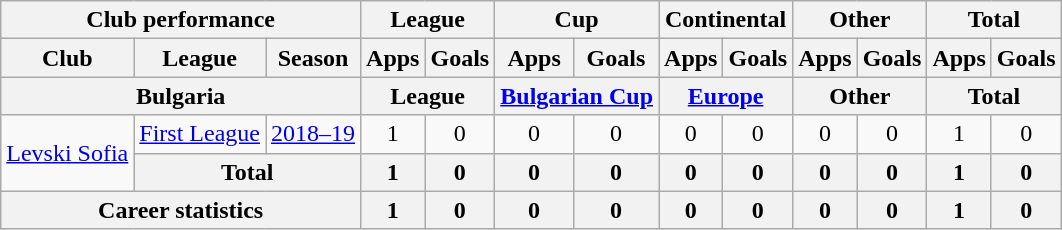<table class="wikitable" style="text-align: center">
<tr>
<th Colspan="3">Club performance</th>
<th Colspan="2">League</th>
<th Colspan="2">Cup</th>
<th Colspan="2">Continental</th>
<th Colspan="2">Other</th>
<th Colspan="3">Total</th>
</tr>
<tr>
<th>Club</th>
<th>League</th>
<th>Season</th>
<th>Apps</th>
<th>Goals</th>
<th>Apps</th>
<th>Goals</th>
<th>Apps</th>
<th>Goals</th>
<th>Apps</th>
<th>Goals</th>
<th>Apps</th>
<th>Goals</th>
</tr>
<tr>
<th Colspan="3">Bulgaria</th>
<th Colspan="2">League</th>
<th Colspan="2"><a href='#'>Bulgarian Cup</a></th>
<th Colspan="2"><a href='#'>Europe</a></th>
<th Colspan="2">Other</th>
<th Colspan="2">Total</th>
</tr>
<tr>
<td rowspan="2" valign="center"><a href='#'>Levski Sofia</a></td>
<td rowspan="1"><a href='#'>First League</a></td>
<td><a href='#'>2018–19</a></td>
<td>1</td>
<td>0</td>
<td>0</td>
<td>0</td>
<td>0</td>
<td>0</td>
<td>0</td>
<td>0</td>
<td>1</td>
<td>0</td>
</tr>
<tr>
<th colspan=2>Total</th>
<th>1</th>
<th>0</th>
<th>0</th>
<th>0</th>
<th>0</th>
<th>0</th>
<th>0</th>
<th>0</th>
<th>1</th>
<th>0</th>
</tr>
<tr>
<th colspan="3">Career statistics</th>
<th>1</th>
<th>0</th>
<th>0</th>
<th>0</th>
<th>0</th>
<th>0</th>
<th>0</th>
<th>0</th>
<th>1</th>
<th>0</th>
</tr>
</table>
